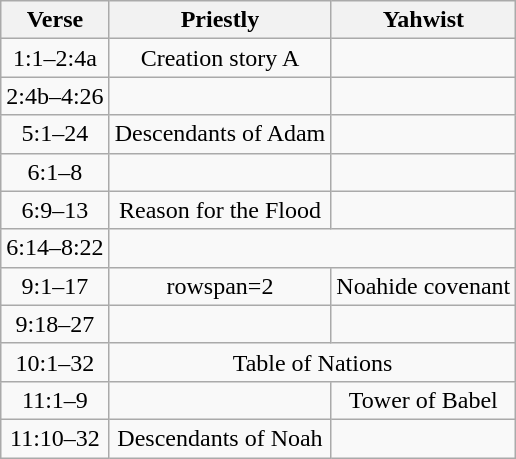<table class="wikitable" style="text-align:center">
<tr>
<th>Verse</th>
<th>Priestly</th>
<th>Yahwist</th>
</tr>
<tr>
<td>1:1–2:4a</td>
<td>Creation story A</td>
<td></td>
</tr>
<tr>
<td>2:4b–4:26</td>
<td></td>
<td></td>
</tr>
<tr>
<td>5:1–24</td>
<td>Descendants of Adam</td>
<td></td>
</tr>
<tr>
<td>6:1–8</td>
<td></td>
<td></td>
</tr>
<tr>
<td>6:9–13</td>
<td>Reason for the Flood</td>
<td></td>
</tr>
<tr>
<td>6:14–8:22</td>
<td colspan=2></td>
</tr>
<tr>
<td>9:1–17</td>
<td>rowspan=2  </td>
<td>Noahide covenant</td>
</tr>
<tr>
<td>9:18–27</td>
<td></td>
</tr>
<tr>
<td>10:1–32</td>
<td colspan=2>Table of Nations</td>
</tr>
<tr>
<td>11:1–9</td>
<td></td>
<td>Tower of Babel</td>
</tr>
<tr>
<td>11:10–32</td>
<td>Descendants of Noah</td>
<td></td>
</tr>
</table>
